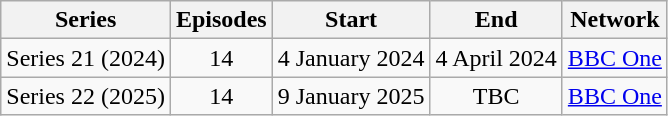<table class="wikitable" style="text-align:center;">
<tr>
<th>Series</th>
<th>Episodes</th>
<th>Start</th>
<th>End</th>
<th>Network</th>
</tr>
<tr>
<td>Series 21 (2024)</td>
<td>14</td>
<td>4 January 2024</td>
<td>4 April 2024</td>
<td><a href='#'>BBC One</a></td>
</tr>
<tr>
<td>Series 22 (2025)</td>
<td>14</td>
<td>9 January 2025</td>
<td>TBC</td>
<td><a href='#'>BBC One</a></td>
</tr>
</table>
